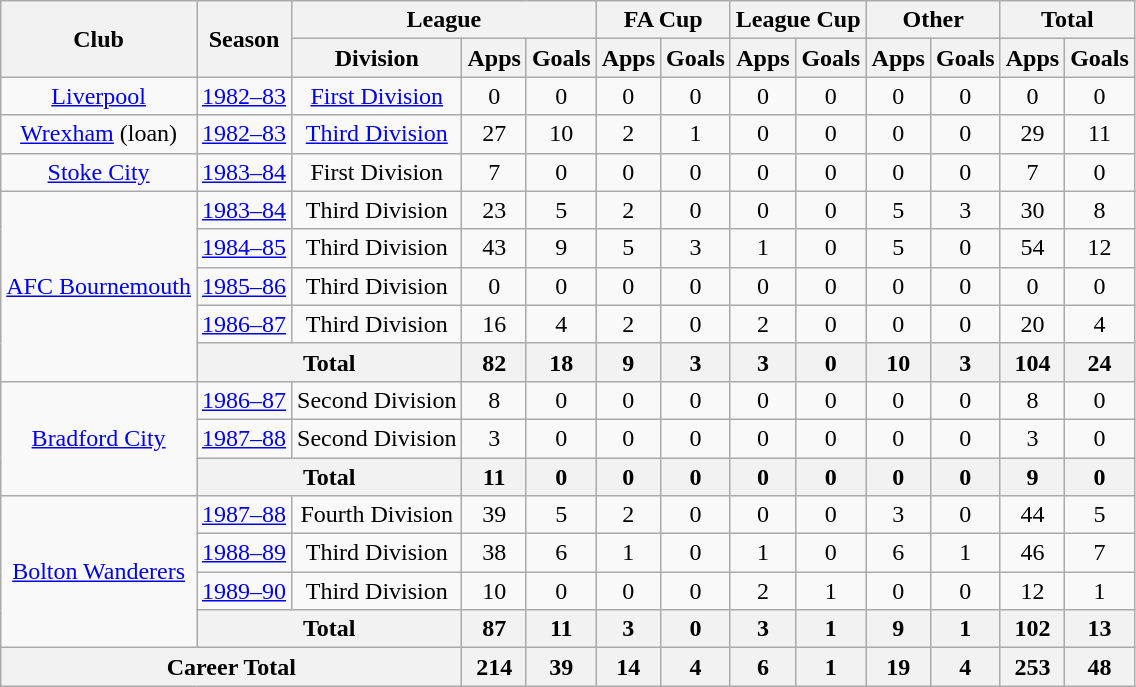<table class="wikitable" style="text-align: center;">
<tr>
<th rowspan="2">Club</th>
<th rowspan="2">Season</th>
<th colspan="3">League</th>
<th colspan="2">FA Cup</th>
<th colspan="2">League Cup</th>
<th colspan="2">Other</th>
<th colspan="2">Total</th>
</tr>
<tr>
<th>Division</th>
<th>Apps</th>
<th>Goals</th>
<th>Apps</th>
<th>Goals</th>
<th>Apps</th>
<th>Goals</th>
<th>Apps</th>
<th>Goals</th>
<th>Apps</th>
<th>Goals</th>
</tr>
<tr>
<td><a href='#'>Liverpool</a></td>
<td><a href='#'>1982–83</a></td>
<td><a href='#'>First Division</a></td>
<td>0</td>
<td>0</td>
<td>0</td>
<td>0</td>
<td>0</td>
<td>0</td>
<td>0</td>
<td>0</td>
<td>0</td>
<td>0</td>
</tr>
<tr>
<td><a href='#'>Wrexham</a> (loan)</td>
<td><a href='#'>1982–83</a></td>
<td><a href='#'>Third Division</a></td>
<td>27</td>
<td>10</td>
<td>2</td>
<td>1</td>
<td>0</td>
<td>0</td>
<td>0</td>
<td>0</td>
<td>29</td>
<td>11</td>
</tr>
<tr>
<td><a href='#'>Stoke City</a></td>
<td><a href='#'>1983–84</a></td>
<td>First Division</td>
<td>7</td>
<td>0</td>
<td>0</td>
<td>0</td>
<td>0</td>
<td>0</td>
<td>0</td>
<td>0</td>
<td>7</td>
<td>0</td>
</tr>
<tr>
<td rowspan=5><a href='#'>AFC Bournemouth</a></td>
<td><a href='#'>1983–84</a></td>
<td>Third Division</td>
<td>23</td>
<td>5</td>
<td>2</td>
<td>0</td>
<td>0</td>
<td>0</td>
<td>5</td>
<td>3</td>
<td>30</td>
<td>8</td>
</tr>
<tr>
<td><a href='#'>1984–85</a></td>
<td>Third Division</td>
<td>43</td>
<td>9</td>
<td>5</td>
<td>3</td>
<td>1</td>
<td>0</td>
<td>5</td>
<td>0</td>
<td>54</td>
<td>12</td>
</tr>
<tr>
<td><a href='#'>1985–86</a></td>
<td>Third Division</td>
<td>0</td>
<td>0</td>
<td>0</td>
<td>0</td>
<td>0</td>
<td>0</td>
<td>0</td>
<td>0</td>
<td>0</td>
<td>0</td>
</tr>
<tr>
<td><a href='#'>1986–87</a></td>
<td>Third Division</td>
<td>16</td>
<td>4</td>
<td>2</td>
<td>0</td>
<td>2</td>
<td>0</td>
<td>0</td>
<td>0</td>
<td>20</td>
<td>4</td>
</tr>
<tr>
<th colspan=2>Total</th>
<th>82</th>
<th>18</th>
<th>9</th>
<th>3</th>
<th>3</th>
<th>0</th>
<th>10</th>
<th>3</th>
<th>104</th>
<th>24</th>
</tr>
<tr>
<td rowspan=3><a href='#'>Bradford City</a></td>
<td><a href='#'>1986–87</a></td>
<td>Second Division</td>
<td>8</td>
<td>0</td>
<td>0</td>
<td>0</td>
<td>0</td>
<td>0</td>
<td>0</td>
<td>0</td>
<td>8</td>
<td>0</td>
</tr>
<tr>
<td><a href='#'>1987–88</a></td>
<td>Second Division</td>
<td>3</td>
<td>0</td>
<td>0</td>
<td>0</td>
<td>0</td>
<td>0</td>
<td>0</td>
<td>0</td>
<td>3</td>
<td>0</td>
</tr>
<tr>
<th colspan=2>Total</th>
<th>11</th>
<th>0</th>
<th>0</th>
<th>0</th>
<th>0</th>
<th>0</th>
<th>0</th>
<th>0</th>
<th>9</th>
<th>0</th>
</tr>
<tr>
<td rowspan=4><a href='#'>Bolton Wanderers</a></td>
<td><a href='#'>1987–88</a></td>
<td>Fourth Division</td>
<td>39</td>
<td>5</td>
<td>2</td>
<td>0</td>
<td>0</td>
<td>0</td>
<td>3</td>
<td>0</td>
<td>44</td>
<td>5</td>
</tr>
<tr>
<td><a href='#'>1988–89</a></td>
<td>Third Division</td>
<td>38</td>
<td>6</td>
<td>1</td>
<td>0</td>
<td>1</td>
<td>0</td>
<td>6</td>
<td>1</td>
<td>46</td>
<td>7</td>
</tr>
<tr>
<td><a href='#'>1989–90</a></td>
<td>Third Division</td>
<td>10</td>
<td>0</td>
<td>0</td>
<td>0</td>
<td>2</td>
<td>1</td>
<td>0</td>
<td>0</td>
<td>12</td>
<td>1</td>
</tr>
<tr>
<th colspan=2>Total</th>
<th>87</th>
<th>11</th>
<th>3</th>
<th>0</th>
<th>3</th>
<th>1</th>
<th>9</th>
<th>1</th>
<th>102</th>
<th>13</th>
</tr>
<tr>
<th colspan="3">Career Total</th>
<th>214</th>
<th>39</th>
<th>14</th>
<th>4</th>
<th>6</th>
<th>1</th>
<th>19</th>
<th>4</th>
<th>253</th>
<th>48</th>
</tr>
</table>
